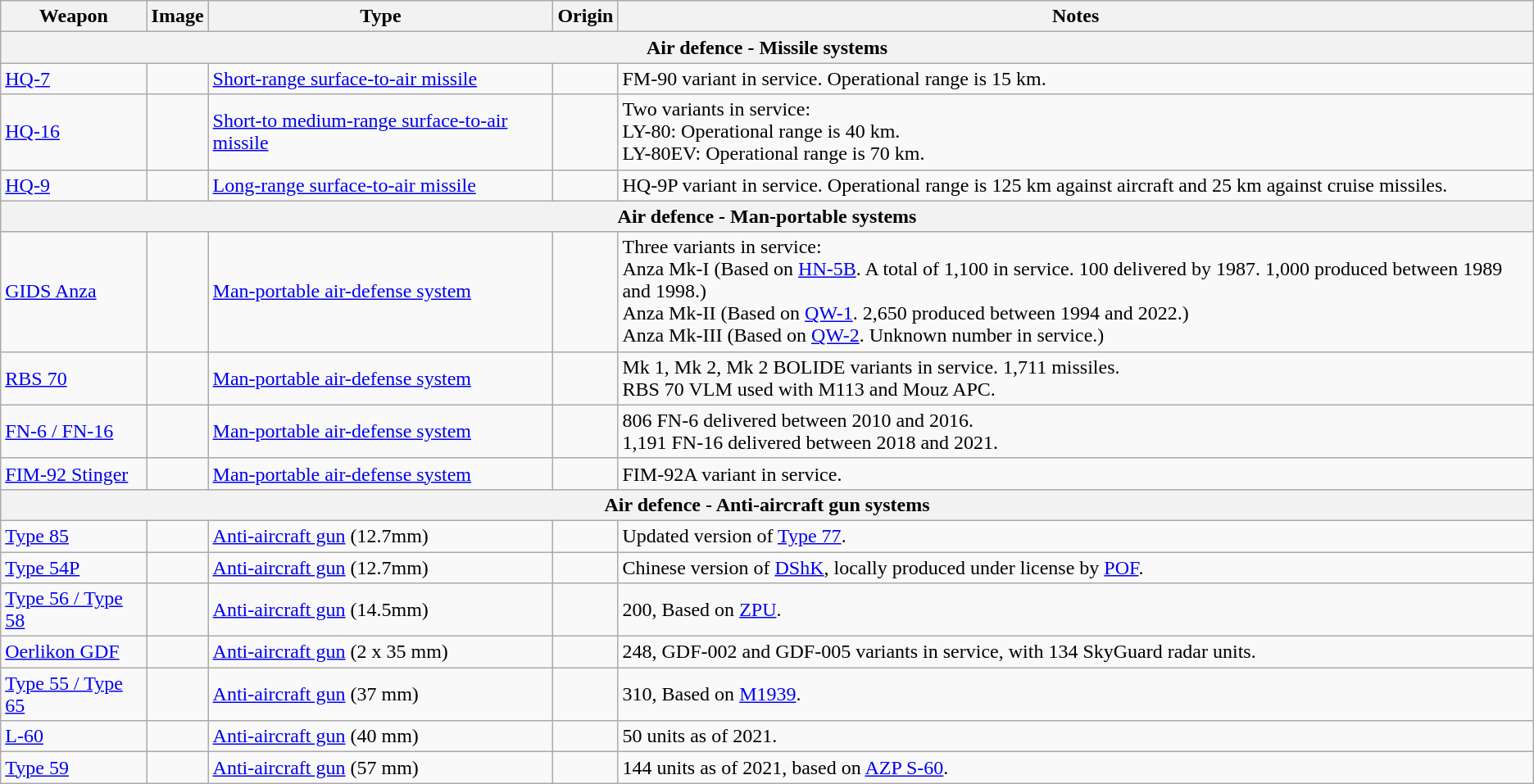<table class="wikitable">
<tr>
<th>Weapon</th>
<th>Image</th>
<th>Type</th>
<th>Origin</th>
<th>Notes</th>
</tr>
<tr>
<th colspan="5">Air defence -  Missile systems</th>
</tr>
<tr>
<td><a href='#'>HQ-7</a></td>
<td></td>
<td><a href='#'>Short-range surface-to-air missile</a></td>
<td></td>
<td>FM-90 variant in service. Operational range is 15 km.</td>
</tr>
<tr>
<td><a href='#'>HQ-16</a></td>
<td></td>
<td><a href='#'>Short-to medium-range surface-to-air missile</a></td>
<td></td>
<td>Two variants in service:<br>LY-80: Operational range is 40 km.
<br>
LY-80EV: Operational range is 70 km.</td>
</tr>
<tr>
<td><a href='#'>HQ-9</a></td>
<td></td>
<td><a href='#'>Long-range surface-to-air missile</a></td>
<td></td>
<td>HQ-9P variant in service. Operational range is 125 km against aircraft and 25 km against cruise missiles.</td>
</tr>
<tr>
<th colspan="5">Air defence - Man-portable systems</th>
</tr>
<tr>
<td><a href='#'>GIDS Anza</a></td>
<td></td>
<td><a href='#'>Man-portable air-defense system</a></td>
<td></td>
<td>Three variants in service:<br>Anza Mk-I (Based on <a href='#'>HN-5B</a>. A total of 1,100 in service. 100 delivered by 1987. 1,000 produced between 1989 and 1998.)<br>
Anza Mk-II (Based on <a href='#'>QW-1</a>. 2,650 produced between 1994 and 2022.)<br>
Anza Mk-III (Based on <a href='#'>QW-2</a>. Unknown number in service.)</td>
</tr>
<tr>
<td><a href='#'>RBS 70</a></td>
<td></td>
<td><a href='#'>Man-portable air-defense system</a></td>
<td></td>
<td>Mk 1, Mk 2, Mk 2 BOLIDE variants in service. 1,711 missiles.<br>RBS 70 VLM used with M113 and Mouz APC.</td>
</tr>
<tr>
<td><a href='#'>FN-6 / FN-16</a></td>
<td></td>
<td><a href='#'>Man-portable air-defense system</a></td>
<td></td>
<td>806 FN-6 delivered between 2010 and 2016.<br> 1,191 FN-16 delivered between 2018 and 2021.</td>
</tr>
<tr>
<td><a href='#'>FIM-92 Stinger</a></td>
<td></td>
<td><a href='#'>Man-portable air-defense system</a></td>
<td></td>
<td>FIM-92A variant in service.</td>
</tr>
<tr>
<th colspan="5">Air defence - Anti-aircraft gun systems</th>
</tr>
<tr>
<td><a href='#'>Type 85</a></td>
<td></td>
<td><a href='#'>Anti-aircraft gun</a> (12.7mm)</td>
<td></td>
<td>Updated version of <a href='#'>Type 77</a>.</td>
</tr>
<tr>
<td><a href='#'>Type 54P</a></td>
<td></td>
<td><a href='#'>Anti-aircraft gun</a> (12.7mm)</td>
<td></td>
<td>Chinese version of <a href='#'>DShK</a>, locally produced under license by <a href='#'>POF</a>.</td>
</tr>
<tr>
<td><a href='#'>Type 56 / Type 58</a></td>
<td></td>
<td><a href='#'>Anti-aircraft gun</a> (14.5mm)</td>
<td></td>
<td>200, Based on <a href='#'>ZPU</a>.</td>
</tr>
<tr>
<td><a href='#'>Oerlikon GDF</a></td>
<td></td>
<td><a href='#'>Anti-aircraft gun</a> (2 x 35 mm)</td>
<td></td>
<td>248, GDF-002 and GDF-005 variants in service, with 134 SkyGuard radar units.</td>
</tr>
<tr>
<td><a href='#'>Type 55 / Type 65</a></td>
<td></td>
<td><a href='#'>Anti-aircraft gun</a> (37 mm)</td>
<td></td>
<td>310, Based on <a href='#'>M1939</a>.</td>
</tr>
<tr>
<td><a href='#'>L-60</a></td>
<td></td>
<td><a href='#'>Anti-aircraft gun</a> (40 mm)</td>
<td></td>
<td>50 units as of 2021.</td>
</tr>
<tr>
<td><a href='#'>Type 59</a></td>
<td></td>
<td><a href='#'>Anti-aircraft gun</a> (57 mm)</td>
<td></td>
<td>144 units as of 2021, based on <a href='#'>AZP S-60</a>.</td>
</tr>
</table>
